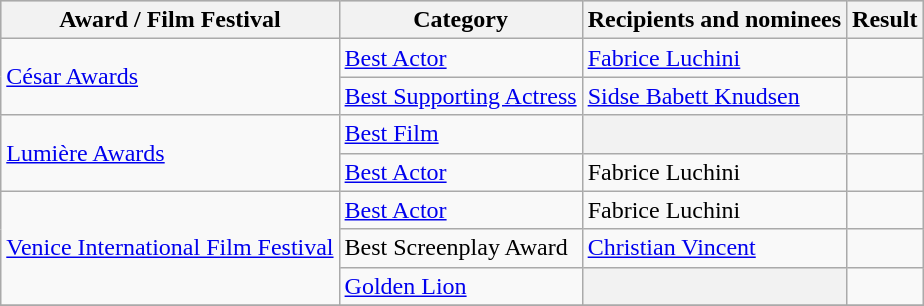<table class="wikitable plainrowheaders sortable">
<tr style="background:#ccc; text-align:center;">
<th scope="col">Award / Film Festival</th>
<th scope="col">Category</th>
<th scope="col">Recipients and nominees</th>
<th scope="col">Result</th>
</tr>
<tr>
<td rowspan=2><a href='#'>César Awards</a></td>
<td><a href='#'>Best Actor</a></td>
<td><a href='#'>Fabrice Luchini</a></td>
<td></td>
</tr>
<tr>
<td><a href='#'>Best Supporting Actress</a></td>
<td><a href='#'>Sidse Babett Knudsen</a></td>
<td></td>
</tr>
<tr>
<td rowspan=2><a href='#'>Lumière Awards</a></td>
<td><a href='#'>Best Film</a></td>
<th></th>
<td></td>
</tr>
<tr>
<td><a href='#'>Best Actor</a></td>
<td>Fabrice Luchini</td>
<td></td>
</tr>
<tr>
<td rowspan=3><a href='#'>Venice International Film Festival</a></td>
<td><a href='#'>Best Actor</a></td>
<td>Fabrice Luchini</td>
<td></td>
</tr>
<tr>
<td>Best Screenplay Award</td>
<td><a href='#'>Christian Vincent</a></td>
<td></td>
</tr>
<tr>
<td><a href='#'>Golden Lion</a></td>
<th></th>
<td></td>
</tr>
<tr>
</tr>
</table>
